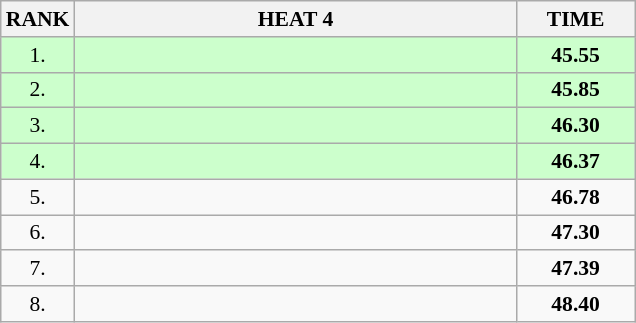<table class="wikitable" style="border-collapse: collapse; font-size: 90%;">
<tr>
<th>RANK</th>
<th style="width: 20em">HEAT 4</th>
<th style="width: 5em">TIME</th>
</tr>
<tr style="background:#ccffcc;">
<td align="center">1.</td>
<td></td>
<td align="center"><strong>45.55</strong></td>
</tr>
<tr style="background:#ccffcc;">
<td align="center">2.</td>
<td></td>
<td align="center"><strong>45.85</strong></td>
</tr>
<tr style="background:#ccffcc;">
<td align="center">3.</td>
<td></td>
<td align="center"><strong>46.30</strong></td>
</tr>
<tr style="background:#ccffcc;">
<td align="center">4.</td>
<td></td>
<td align="center"><strong>46.37</strong></td>
</tr>
<tr>
<td align="center">5.</td>
<td></td>
<td align="center"><strong>46.78</strong></td>
</tr>
<tr>
<td align="center">6.</td>
<td></td>
<td align="center"><strong>47.30</strong></td>
</tr>
<tr>
<td align="center">7.</td>
<td></td>
<td align="center"><strong>47.39</strong></td>
</tr>
<tr>
<td align="center">8.</td>
<td></td>
<td align="center"><strong>48.40</strong></td>
</tr>
</table>
